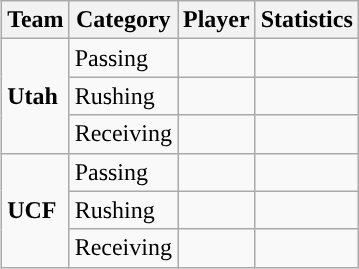<table class="wikitable" style="float: right;">
<tr>
<th>Team</th>
<th>Category</th>
<th>Player</th>
<th>Statistics</th>
</tr>
<tr>
<td rowspan=3><strong>Utah</strong></td>
<td>Passing</td>
<td></td>
<td></td>
</tr>
<tr>
<td>Rushing</td>
<td></td>
<td></td>
</tr>
<tr>
<td>Receiving</td>
<td></td>
<td></td>
</tr>
<tr>
<td rowspan=3><strong>UCF</strong></td>
<td>Passing</td>
<td></td>
<td></td>
</tr>
<tr>
<td>Rushing</td>
<td></td>
<td></td>
</tr>
<tr>
<td>Receiving</td>
<td></td>
<td></td>
</tr>
</table>
